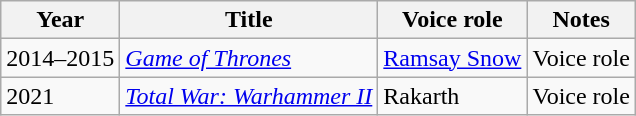<table class="wikitable sortable">
<tr>
<th>Year</th>
<th>Title</th>
<th>Voice role</th>
<th class="unsortable">Notes</th>
</tr>
<tr>
<td>2014–2015</td>
<td><em><a href='#'>Game of Thrones</a></em></td>
<td><a href='#'>Ramsay Snow</a></td>
<td>Voice role</td>
</tr>
<tr>
<td>2021</td>
<td><em><a href='#'>Total War: Warhammer II</a></em></td>
<td>Rakarth</td>
<td>Voice role</td>
</tr>
</table>
